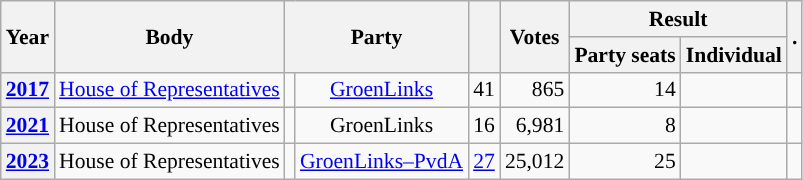<table class="wikitable plainrowheaders sortable" border=2 cellpadding=4 cellspacing=0 style="border: 1px #aaa solid; font-size: 90%; text-align:center;">
<tr>
<th scope="col" rowspan=2>Year</th>
<th scope="col" rowspan=2>Body</th>
<th scope="col" colspan=2 rowspan=2>Party</th>
<th scope="col" rowspan=2></th>
<th scope="col" rowspan=2>Votes</th>
<th scope="colgroup" colspan=2>Result</th>
<th scope="col" rowspan=2 class="unsortable">.</th>
</tr>
<tr>
<th scope="col">Party seats</th>
<th scope="col">Individual</th>
</tr>
<tr>
<th scope="row"><a href='#'>2017</a></th>
<td><a href='#'>House of Representatives</a></td>
<td style="background-color:"></td>
<td><a href='#'>GroenLinks</a></td>
<td style=text-align:right>41</td>
<td style=text-align:right>865</td>
<td style=text-align:right>14</td>
<td></td>
<td></td>
</tr>
<tr>
<th scope="row"><a href='#'>2021</a></th>
<td>House of Representatives</td>
<td style="background-color:"></td>
<td>GroenLinks</td>
<td style=text-align:right>16</td>
<td style=text-align:right>6,981</td>
<td style=text-align:right>8</td>
<td></td>
<td></td>
</tr>
<tr>
<th scope="row"><a href='#'>2023</a></th>
<td>House of Representatives</td>
<td style="background-color:"></td>
<td><a href='#'>GroenLinks–PvdA</a></td>
<td style=text-align:right><a href='#'>27</a></td>
<td style=text-align:right>25,012</td>
<td style=text-align:right>25</td>
<td></td>
<td></td>
</tr>
</table>
